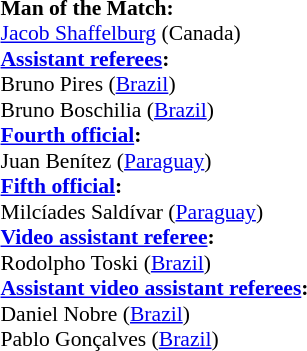<table width=50% style="font-size:90%">
<tr>
<td><br><strong>Man of the Match:</strong>
<br><a href='#'>Jacob Shaffelburg</a> (Canada)<br><strong><a href='#'>Assistant referees</a>:</strong>
<br>Bruno Pires (<a href='#'>Brazil</a>)
<br>Bruno Boschilia (<a href='#'>Brazil</a>)
<br><strong><a href='#'>Fourth official</a>:</strong>
<br>Juan Benítez (<a href='#'>Paraguay</a>)
<br><strong><a href='#'>Fifth official</a>:</strong>
<br>Milcíades Saldívar (<a href='#'>Paraguay</a>)
<br><strong><a href='#'>Video assistant referee</a>:</strong>
<br>Rodolpho Toski (<a href='#'>Brazil</a>)
<br><strong><a href='#'>Assistant video assistant referees</a>:</strong>
<br>Daniel Nobre (<a href='#'>Brazil</a>)
<br>Pablo Gonçalves (<a href='#'>Brazil</a>)</td>
</tr>
</table>
